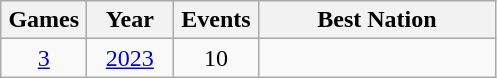<table class=wikitable>
<tr>
<th width=50>Games</th>
<th width=50>Year</th>
<th width=50>Events</th>
<th width=150>Best Nation</th>
</tr>
<tr>
<td align=center><a href='#'>3</a></td>
<td align=center><a href='#'>2023</a></td>
<td align=center>10</td>
<td></td>
</tr>
</table>
